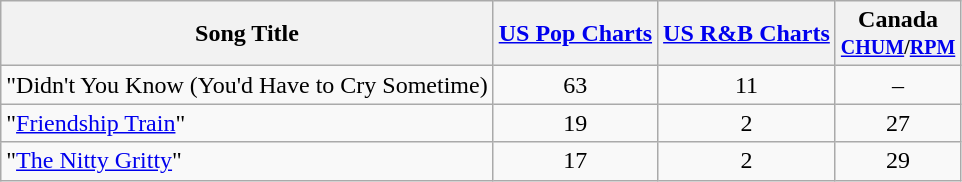<table class="wikitable">
<tr>
<th>Song Title</th>
<th><a href='#'>US Pop Charts</a></th>
<th><a href='#'>US R&B Charts</a></th>
<th>Canada<br><small><a href='#'>CHUM</a>/<a href='#'>RPM</a></small></th>
</tr>
<tr>
<td>"Didn't You Know (You'd Have to Cry Sometime)</td>
<td style="text-align:center;">63</td>
<td style="text-align:center;">11</td>
<td style="text-align:center;">–</td>
</tr>
<tr>
<td>"<a href='#'>Friendship Train</a>"</td>
<td style="text-align:center;">19</td>
<td style="text-align:center;">2</td>
<td style="text-align:center;">27</td>
</tr>
<tr>
<td>"<a href='#'>The Nitty Gritty</a>"</td>
<td style="text-align:center;">17</td>
<td style="text-align:center;">2</td>
<td style="text-align:center;">29</td>
</tr>
</table>
